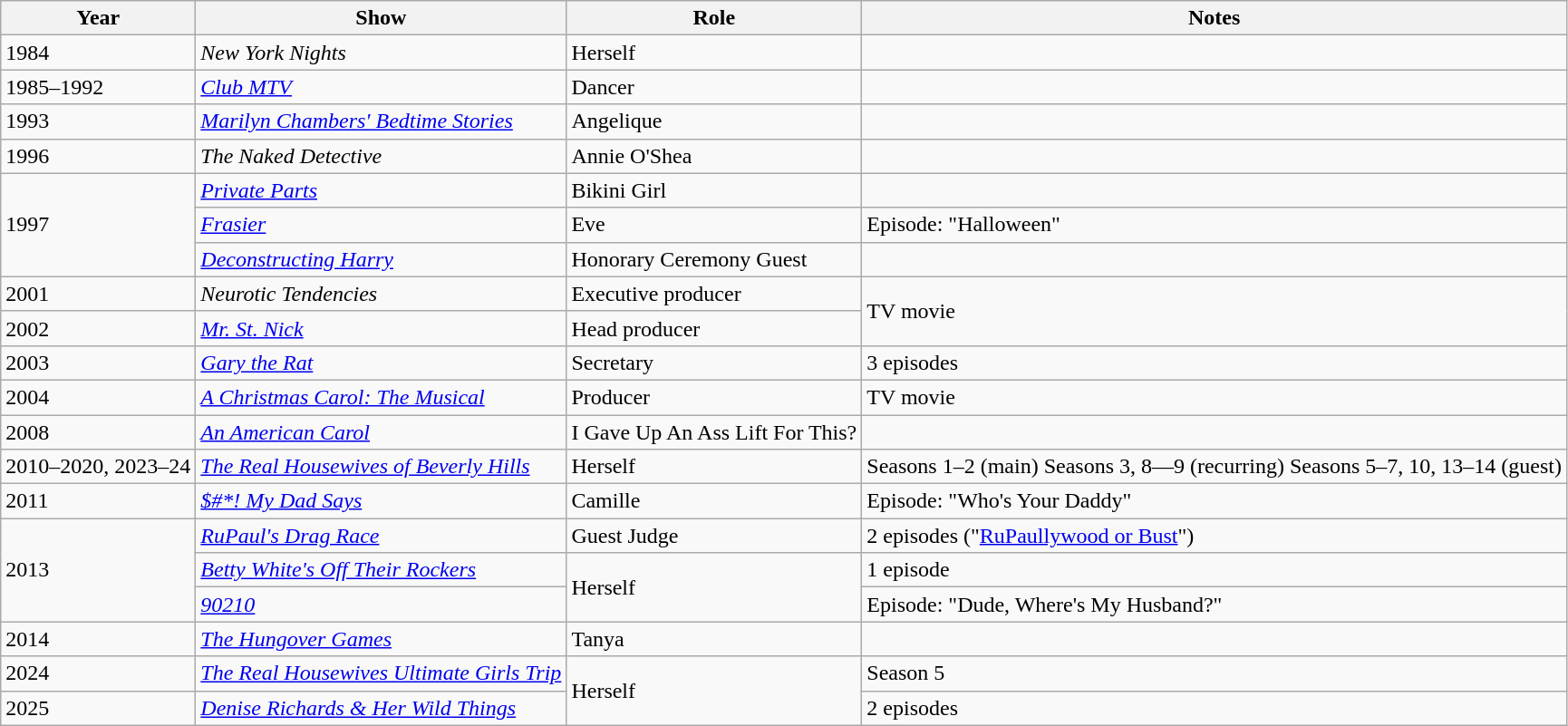<table class="wikitable">
<tr>
<th>Year</th>
<th>Show</th>
<th>Role</th>
<th>Notes</th>
</tr>
<tr>
<td>1984</td>
<td><em>New York Nights</em></td>
<td>Herself</td>
<td></td>
</tr>
<tr>
<td>1985–1992</td>
<td><em><a href='#'>Club MTV</a></em></td>
<td>Dancer</td>
<td></td>
</tr>
<tr>
<td>1993</td>
<td><em><a href='#'>Marilyn Chambers' Bedtime Stories</a></em></td>
<td>Angelique</td>
<td></td>
</tr>
<tr>
<td>1996</td>
<td><em>The Naked Detective</em></td>
<td>Annie O'Shea</td>
<td></td>
</tr>
<tr>
<td rowspan="3">1997</td>
<td><em><a href='#'>Private Parts</a></em></td>
<td>Bikini Girl</td>
<td></td>
</tr>
<tr>
<td><em><a href='#'>Frasier</a></em></td>
<td>Eve</td>
<td>Episode: "Halloween"</td>
</tr>
<tr>
<td><em><a href='#'>Deconstructing Harry</a></em></td>
<td>Honorary Ceremony Guest</td>
<td></td>
</tr>
<tr>
<td>2001</td>
<td><em>Neurotic Tendencies</em></td>
<td>Executive producer</td>
<td rowspan="2">TV movie</td>
</tr>
<tr>
<td>2002</td>
<td><em><a href='#'>Mr. St. Nick</a></em></td>
<td>Head producer</td>
</tr>
<tr>
<td>2003</td>
<td><em><a href='#'>Gary the Rat</a></em></td>
<td>Secretary</td>
<td>3 episodes</td>
</tr>
<tr>
<td>2004</td>
<td><em><a href='#'>A Christmas Carol: The Musical</a></em></td>
<td>Producer</td>
<td>TV movie</td>
</tr>
<tr>
<td>2008</td>
<td><em><a href='#'>An American Carol</a></em></td>
<td>I Gave Up An Ass Lift For This?</td>
<td></td>
</tr>
<tr>
<td>2010–2020, 2023–24</td>
<td><em><a href='#'>The Real Housewives of Beverly Hills</a></em></td>
<td>Herself</td>
<td>Seasons 1–2 (main) Seasons 3, 8—9 (recurring) Seasons 5–7, 10, 13–14 (guest)</td>
</tr>
<tr>
<td>2011</td>
<td><em><a href='#'>$#*! My Dad Says</a></em></td>
<td>Camille</td>
<td>Episode: "Who's Your Daddy"</td>
</tr>
<tr>
<td rowspan="3">2013</td>
<td><em><a href='#'>RuPaul's Drag Race</a></em></td>
<td>Guest Judge</td>
<td>2 episodes ("<a href='#'>RuPaullywood or Bust</a>")</td>
</tr>
<tr>
<td><em><a href='#'>Betty White's Off Their Rockers</a></em></td>
<td rowspan="2">Herself</td>
<td>1 episode</td>
</tr>
<tr>
<td><em><a href='#'>90210</a></em></td>
<td>Episode: "Dude, Where's My Husband?"</td>
</tr>
<tr>
<td>2014</td>
<td><em><a href='#'>The Hungover Games</a></em></td>
<td>Tanya</td>
<td></td>
</tr>
<tr>
<td>2024</td>
<td><em><a href='#'>The Real Housewives Ultimate Girls Trip</a></em></td>
<td rowspan="2">Herself</td>
<td>Season 5</td>
</tr>
<tr>
<td>2025</td>
<td><em><a href='#'>Denise Richards & Her Wild Things</a></em></td>
<td>2 episodes</td>
</tr>
</table>
